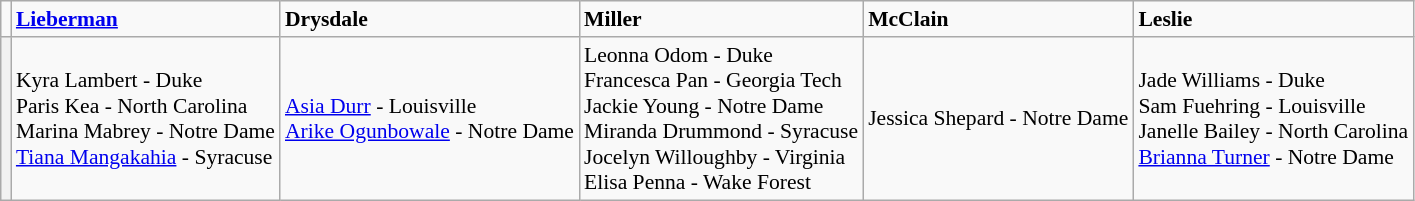<table class="wikitable" style="white-space:nowrap; font-size:90%;">
<tr>
<td></td>
<td><strong><a href='#'>Lieberman</a></strong></td>
<td><strong>Drysdale</strong></td>
<td><strong>Miller</strong></td>
<td><strong>McClain</strong></td>
<td><strong>Leslie</strong></td>
</tr>
<tr>
<th></th>
<td>Kyra Lambert - Duke <br> Paris Kea - North Carolina <br> Marina Mabrey - Notre Dame <br> <a href='#'>Tiana Mangakahia</a> - Syracuse</td>
<td><a href='#'>Asia Durr</a> - Louisville <br> <a href='#'>Arike Ogunbowale</a> - Notre Dame</td>
<td>Leonna Odom - Duke <br> Francesca Pan - Georgia Tech <br> Jackie Young - Notre Dame <br> Miranda Drummond - Syracuse <br> Jocelyn Willoughby - Virginia <br> Elisa Penna - Wake Forest</td>
<td>Jessica Shepard - Notre Dame</td>
<td>Jade Williams - Duke <br> Sam Fuehring - Louisville <br> Janelle Bailey - North Carolina <br> <a href='#'>Brianna Turner</a> - Notre Dame</td>
</tr>
</table>
